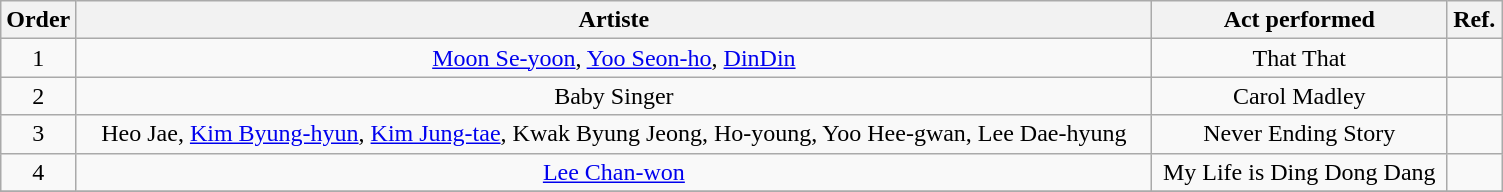<table class="wikitable" style="text-align:center;">
<tr>
<th scope="col" width="5%">Order</th>
<th scope="col">Artiste</th>
<th scope="col">Act performed</th>
<th>Ref.</th>
</tr>
<tr>
<td>1</td>
<td><a href='#'>Moon Se-yoon</a>, <a href='#'>Yoo Seon-ho</a>, <a href='#'>DinDin</a></td>
<td>That That<br></td>
<td></td>
</tr>
<tr>
<td>2</td>
<td>Baby Singer</td>
<td>Carol Madley</td>
<td></td>
</tr>
<tr>
<td>3</td>
<td>Heo Jae, <a href='#'>Kim Byung-hyun</a>, <a href='#'>Kim Jung-tae</a>, Kwak Byung Jeong, Ho-young, Yoo Hee-gwan, Lee Dae-hyung</td>
<td>Never Ending Story<br></td>
<td></td>
</tr>
<tr>
<td>4</td>
<td><a href='#'>Lee Chan-won</a></td>
<td>My Life is Ding Dong Dang<br></td>
<td></td>
</tr>
<tr>
</tr>
</table>
